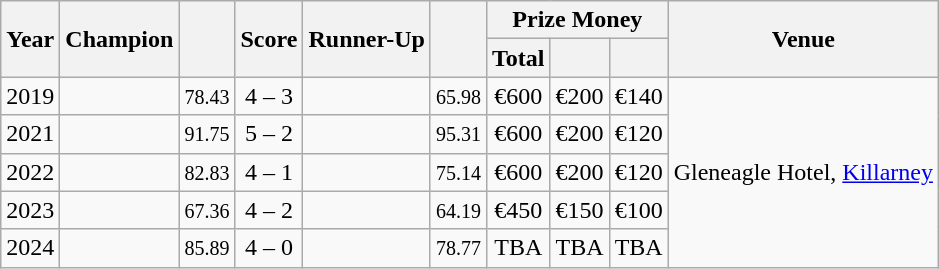<table class="wikitable sortable">
<tr>
<th rowspan=2>Year</th>
<th rowspan=2>Champion</th>
<th rowspan=2></th>
<th rowspan=2>Score</th>
<th rowspan=2>Runner-Up</th>
<th rowspan=2></th>
<th colspan=3>Prize Money</th>
<th rowspan=2>Venue</th>
</tr>
<tr>
<th>Total</th>
<th></th>
<th></th>
</tr>
<tr>
<td>2019</td>
<td></td>
<td align=center><small><span>78.43</span></small></td>
<td align=center>4 – 3</td>
<td></td>
<td align=center><small><span>65.98</span></small></td>
<td align=center>€600</td>
<td align=center>€200</td>
<td align=center>€140</td>
<td rowspan=5>Gleneagle Hotel, <a href='#'>Killarney</a></td>
</tr>
<tr>
<td>2021</td>
<td></td>
<td align=center><small><span>91.75</span></small></td>
<td align=center>5 – 2</td>
<td></td>
<td align=center><small><span>95.31</span></small></td>
<td align=center>€600</td>
<td align=center>€200</td>
<td align=center>€120</td>
</tr>
<tr>
<td>2022</td>
<td></td>
<td align=center><small><span>82.83</span></small></td>
<td align=center>4 – 1</td>
<td></td>
<td align=center><small><span>75.14</span></small></td>
<td align=center>€600</td>
<td align=center>€200</td>
<td align=center>€120</td>
</tr>
<tr>
<td>2023</td>
<td></td>
<td align=center><small><span>67.36</span></small></td>
<td align=center>4 – 2</td>
<td></td>
<td align=center><small><span>64.19</span></small></td>
<td align=center>€450</td>
<td align=center>€150</td>
<td align=center>€100</td>
</tr>
<tr>
<td>2024</td>
<td></td>
<td align=center><small><span>85.89</span></small></td>
<td align=center>4 – 0</td>
<td></td>
<td align=center><small><span>78.77</span></small></td>
<td align=center>TBA</td>
<td align=center>TBA</td>
<td align=center>TBA</td>
</tr>
</table>
